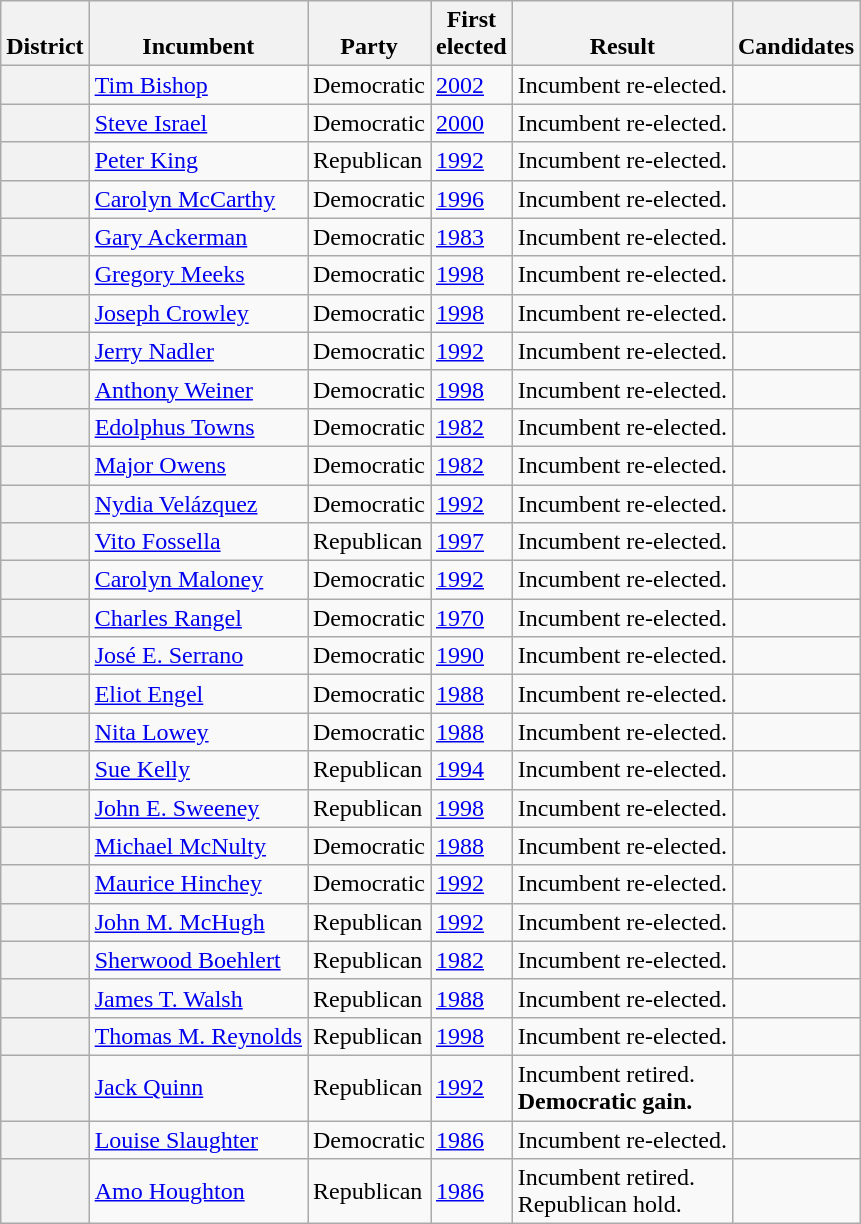<table class=wikitable>
<tr valign=bottom>
<th>District</th>
<th>Incumbent</th>
<th>Party</th>
<th>First<br>elected</th>
<th>Result</th>
<th>Candidates</th>
</tr>
<tr>
<th></th>
<td><a href='#'>Tim Bishop</a></td>
<td>Democratic</td>
<td><a href='#'>2002</a></td>
<td>Incumbent re-elected.</td>
<td nowrap></td>
</tr>
<tr>
<th></th>
<td><a href='#'>Steve Israel</a></td>
<td>Democratic</td>
<td><a href='#'>2000</a></td>
<td>Incumbent re-elected.</td>
<td nowrap></td>
</tr>
<tr>
<th></th>
<td><a href='#'>Peter King</a></td>
<td>Republican</td>
<td><a href='#'>1992</a></td>
<td>Incumbent re-elected.</td>
<td nowrap></td>
</tr>
<tr>
<th></th>
<td><a href='#'>Carolyn McCarthy</a></td>
<td>Democratic</td>
<td><a href='#'>1996</a></td>
<td>Incumbent re-elected.</td>
<td nowrap></td>
</tr>
<tr>
<th></th>
<td><a href='#'>Gary Ackerman</a></td>
<td>Democratic</td>
<td><a href='#'>1983 </a></td>
<td>Incumbent re-elected.</td>
<td nowrap></td>
</tr>
<tr>
<th></th>
<td><a href='#'>Gregory Meeks</a></td>
<td>Democratic</td>
<td><a href='#'>1998</a></td>
<td>Incumbent re-elected.</td>
<td nowrap></td>
</tr>
<tr>
<th></th>
<td><a href='#'>Joseph Crowley</a></td>
<td>Democratic</td>
<td><a href='#'>1998</a></td>
<td>Incumbent re-elected.</td>
<td nowrap></td>
</tr>
<tr>
<th></th>
<td><a href='#'>Jerry Nadler</a></td>
<td>Democratic</td>
<td><a href='#'>1992</a></td>
<td>Incumbent re-elected.</td>
<td nowrap></td>
</tr>
<tr>
<th></th>
<td><a href='#'>Anthony Weiner</a></td>
<td>Democratic</td>
<td><a href='#'>1998</a></td>
<td>Incumbent re-elected.</td>
<td nowrap></td>
</tr>
<tr>
<th></th>
<td><a href='#'>Edolphus Towns</a></td>
<td>Democratic</td>
<td><a href='#'>1982</a></td>
<td>Incumbent re-elected.</td>
<td nowrap></td>
</tr>
<tr>
<th></th>
<td><a href='#'>Major Owens</a></td>
<td>Democratic</td>
<td><a href='#'>1982</a></td>
<td>Incumbent re-elected.</td>
<td nowrap></td>
</tr>
<tr>
<th></th>
<td><a href='#'>Nydia Velázquez</a></td>
<td>Democratic</td>
<td><a href='#'>1992</a></td>
<td>Incumbent re-elected.</td>
<td nowrap></td>
</tr>
<tr>
<th></th>
<td><a href='#'>Vito Fossella</a></td>
<td>Republican</td>
<td><a href='#'>1997 </a></td>
<td>Incumbent re-elected.</td>
<td nowrap></td>
</tr>
<tr>
<th></th>
<td><a href='#'>Carolyn Maloney</a></td>
<td>Democratic</td>
<td><a href='#'>1992</a></td>
<td>Incumbent re-elected.</td>
<td nowrap></td>
</tr>
<tr>
<th></th>
<td><a href='#'>Charles Rangel</a></td>
<td>Democratic</td>
<td><a href='#'>1970</a></td>
<td>Incumbent re-elected.</td>
<td nowrap></td>
</tr>
<tr>
<th></th>
<td><a href='#'>José E. Serrano</a></td>
<td>Democratic</td>
<td><a href='#'>1990</a></td>
<td>Incumbent re-elected.</td>
<td nowrap></td>
</tr>
<tr>
<th></th>
<td><a href='#'>Eliot Engel</a></td>
<td>Democratic</td>
<td><a href='#'>1988</a></td>
<td>Incumbent re-elected.</td>
<td nowrap></td>
</tr>
<tr>
<th></th>
<td><a href='#'>Nita Lowey</a></td>
<td>Democratic</td>
<td><a href='#'>1988</a></td>
<td>Incumbent re-elected.</td>
<td nowrap></td>
</tr>
<tr>
<th></th>
<td><a href='#'>Sue Kelly</a></td>
<td>Republican</td>
<td><a href='#'>1994</a></td>
<td>Incumbent re-elected.</td>
<td nowrap></td>
</tr>
<tr>
<th></th>
<td><a href='#'>John E. Sweeney</a></td>
<td>Republican</td>
<td><a href='#'>1998</a></td>
<td>Incumbent re-elected.</td>
<td nowrap></td>
</tr>
<tr>
<th></th>
<td><a href='#'>Michael McNulty</a></td>
<td>Democratic</td>
<td><a href='#'>1988</a></td>
<td>Incumbent re-elected.</td>
<td nowrap></td>
</tr>
<tr>
<th></th>
<td><a href='#'>Maurice Hinchey</a></td>
<td>Democratic</td>
<td><a href='#'>1992</a></td>
<td>Incumbent re-elected.</td>
<td nowrap></td>
</tr>
<tr>
<th></th>
<td><a href='#'>John M. McHugh</a></td>
<td>Republican</td>
<td><a href='#'>1992</a></td>
<td>Incumbent re-elected.</td>
<td nowrap></td>
</tr>
<tr>
<th></th>
<td><a href='#'>Sherwood Boehlert</a></td>
<td>Republican</td>
<td><a href='#'>1982</a></td>
<td>Incumbent re-elected.</td>
<td nowrap></td>
</tr>
<tr>
<th></th>
<td><a href='#'>James T. Walsh</a></td>
<td>Republican</td>
<td><a href='#'>1988</a></td>
<td>Incumbent re-elected.</td>
<td nowrap></td>
</tr>
<tr>
<th></th>
<td><a href='#'>Thomas M. Reynolds</a></td>
<td>Republican</td>
<td><a href='#'>1998</a></td>
<td>Incumbent re-elected.</td>
<td nowrap></td>
</tr>
<tr>
<th></th>
<td><a href='#'>Jack Quinn</a></td>
<td>Republican</td>
<td><a href='#'>1992</a></td>
<td>Incumbent retired.<br><strong>Democratic gain.</strong></td>
<td nowrap></td>
</tr>
<tr>
<th></th>
<td><a href='#'>Louise Slaughter</a></td>
<td>Democratic</td>
<td><a href='#'>1986</a></td>
<td>Incumbent re-elected.</td>
<td nowrap></td>
</tr>
<tr>
<th></th>
<td><a href='#'>Amo Houghton</a></td>
<td>Republican</td>
<td><a href='#'>1986</a></td>
<td>Incumbent retired.<br>Republican hold.</td>
<td nowrap></td>
</tr>
</table>
